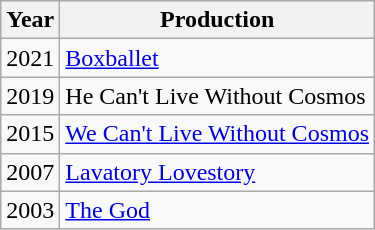<table class="wikitable">
<tr>
<th>Year</th>
<th>Production</th>
</tr>
<tr>
<td>2021</td>
<td><a href='#'>Boxballet</a></td>
</tr>
<tr>
<td>2019</td>
<td>He Can't Live Without Cosmos</td>
</tr>
<tr>
<td>2015</td>
<td><a href='#'>We Can't Live Without Cosmos</a></td>
</tr>
<tr>
<td>2007</td>
<td><a href='#'>Lavatory Lovestory</a></td>
</tr>
<tr>
<td>2003</td>
<td><a href='#'>The God</a></td>
</tr>
</table>
